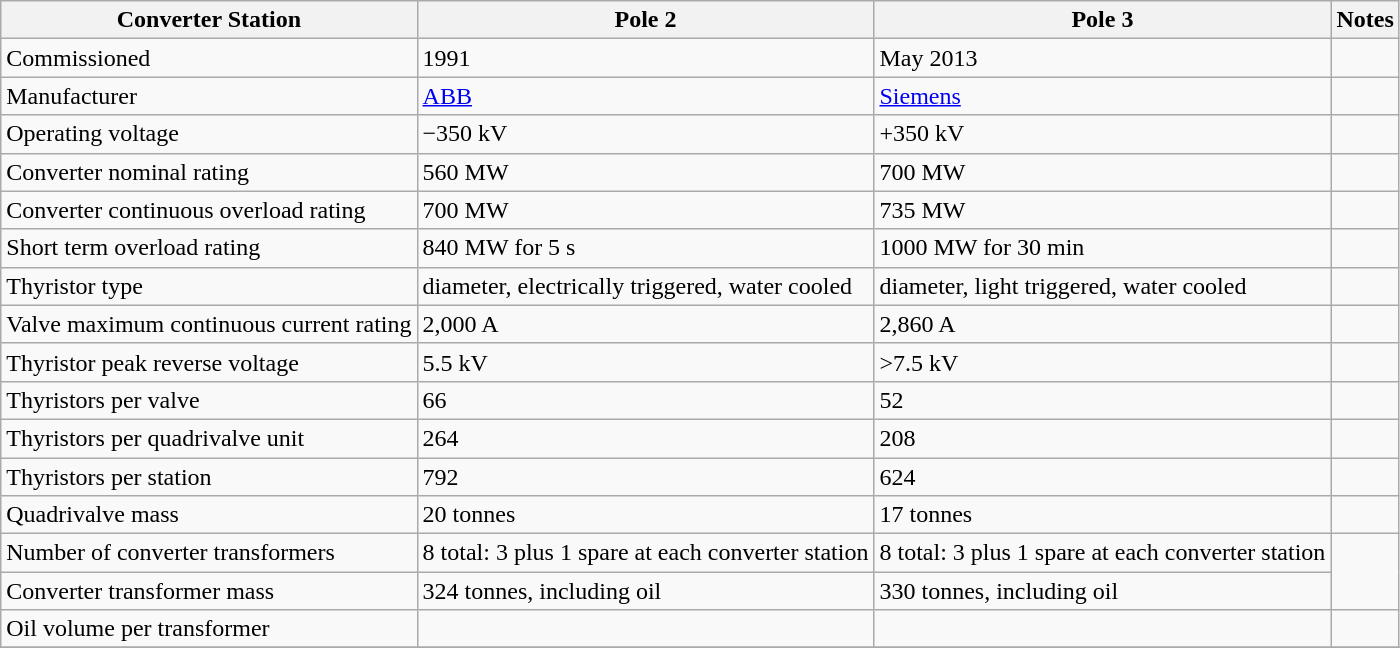<table class="wikitable" border="1">
<tr>
<th>Converter Station</th>
<th>Pole 2</th>
<th>Pole 3</th>
<th>Notes</th>
</tr>
<tr>
<td>Commissioned</td>
<td>1991</td>
<td>May 2013</td>
<td></td>
</tr>
<tr>
<td>Manufacturer</td>
<td><a href='#'>ABB</a></td>
<td><a href='#'>Siemens</a></td>
</tr>
<tr>
<td>Operating voltage</td>
<td>−350 kV</td>
<td>+350 kV</td>
<td></td>
</tr>
<tr>
<td>Converter nominal rating</td>
<td>560 MW</td>
<td>700 MW</td>
<td></td>
</tr>
<tr>
<td>Converter continuous overload rating</td>
<td>700 MW</td>
<td>735 MW</td>
<td></td>
</tr>
<tr>
<td>Short term overload rating</td>
<td>840 MW for 5 s</td>
<td>1000 MW for 30 min</td>
<td></td>
</tr>
<tr>
<td>Thyristor type</td>
<td> diameter, electrically triggered, water cooled</td>
<td> diameter, light triggered, water cooled</td>
<td></td>
</tr>
<tr>
<td>Valve maximum continuous current rating</td>
<td>2,000 A</td>
<td>2,860 A</td>
<td></td>
</tr>
<tr>
<td>Thyristor peak reverse voltage</td>
<td>5.5 kV</td>
<td>>7.5 kV</td>
<td></td>
</tr>
<tr>
<td>Thyristors per valve</td>
<td>66</td>
<td>52</td>
<td></td>
</tr>
<tr>
<td>Thyristors per quadrivalve unit</td>
<td>264</td>
<td>208</td>
<td></td>
</tr>
<tr>
<td>Thyristors per station</td>
<td>792</td>
<td>624</td>
<td></td>
</tr>
<tr>
<td>Quadrivalve mass</td>
<td>20 tonnes</td>
<td>17 tonnes</td>
<td></td>
</tr>
<tr>
<td>Number of converter transformers</td>
<td>8 total: 3 plus 1 spare at each converter station</td>
<td>8 total: 3 plus 1 spare at each converter station</td>
</tr>
<tr>
<td>Converter transformer mass</td>
<td>324 tonnes, including oil</td>
<td>330 tonnes, including oil</td>
</tr>
<tr>
<td>Oil volume per transformer</td>
<td></td>
<td></td>
<td></td>
</tr>
<tr>
</tr>
</table>
